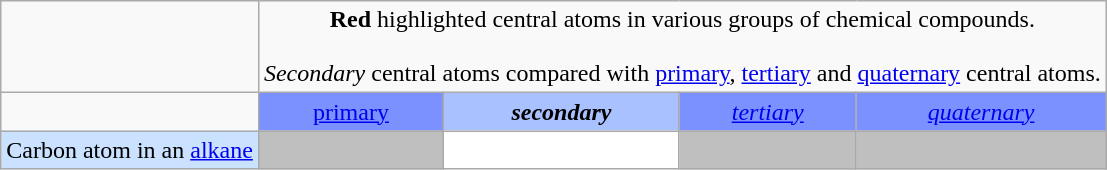<table class="wikitable"  style="text-align:center" |>
<tr>
<td></td>
<td colspan="4"><span><strong>Red</strong></span> highlighted central atoms in various groups of chemical compounds.<br><br><em>Secondary</em> central atoms compared with <a href='#'>primary</a>, <a href='#'>tertiary</a> and <a href='#'>quaternary</a> central atoms.</td>
</tr>
<tr>
<td></td>
<td style="background-color:#7A91FF"><a href='#'>primary</a></td>
<td style="background-color:#AAC1FF"><strong><em>secondary</em></strong></td>
<td style="background-color:#7A91FF"><a href='#'><em>tertiary</em></a></td>
<td style="background-color:#7A91FF"><a href='#'><em>quaternary</em></a></td>
</tr>
<tr>
<td style="background-color:#CAE1FF">Carbon atom in an <a href='#'>alkane</a></td>
<td style="background-color:#BFBFBF"></td>
<td style="background-color:#FFFFFF"></td>
<td style="background-color:#BFBFBF"></td>
<td style="background-color:#BFBFBF"></td>
</tr>
</table>
